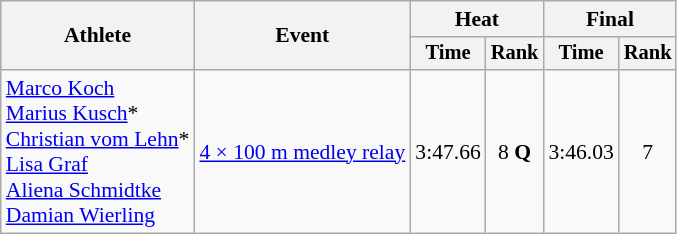<table class=wikitable style="font-size:90%">
<tr>
<th rowspan="2">Athlete</th>
<th rowspan="2">Event</th>
<th colspan="2">Heat</th>
<th colspan="2">Final</th>
</tr>
<tr style="font-size:95%">
<th>Time</th>
<th>Rank</th>
<th>Time</th>
<th>Rank</th>
</tr>
<tr align=center>
<td align=left><a href='#'>Marco Koch</a><br><a href='#'>Marius Kusch</a>*<br><a href='#'>Christian vom Lehn</a>*<br><a href='#'>Lisa Graf</a><br><a href='#'>Aliena Schmidtke</a><br><a href='#'>Damian Wierling</a></td>
<td align=left><a href='#'>4 × 100 m medley relay</a></td>
<td>3:47.66</td>
<td>8 <strong>Q</strong></td>
<td>3:46.03</td>
<td>7</td>
</tr>
</table>
